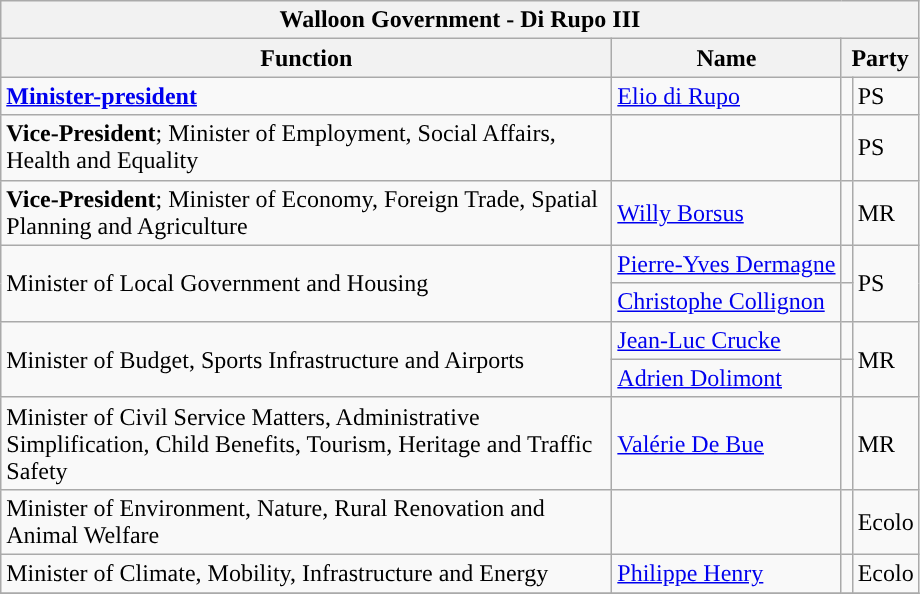<table class="wikitable">
<tr>
<th colspan="4">Walloon Government - Di Rupo III</th>
</tr>
<tr>
<th width="400px">Function</th>
<th>Name</th>
<th colspan=2>Party</th>
</tr>
<tr>
<td><strong><a href='#'>Minister-president</a></strong></td>
<td><a href='#'>Elio di Rupo</a></td>
<td style="color:inherit;background-color:"></td>
<td>PS</td>
</tr>
<tr>
<td><strong>Vice-President</strong>; Minister of Employment, Social Affairs, Health and Equality</td>
<td></td>
<td style="color:inherit;background-color:"></td>
<td>PS</td>
</tr>
<tr>
<td><strong>Vice-President</strong>; Minister of Economy, Foreign Trade, Spatial Planning and Agriculture</td>
<td><a href='#'>Willy Borsus</a></td>
<td style="color:inherit;background-color:"></td>
<td>MR</td>
</tr>
<tr>
<td rowspan=2>Minister of Local Government and Housing</td>
<td><a href='#'>Pierre-Yves Dermagne</a> </td>
<td style="color:inherit;background-color:"></td>
<td rowspan=2>PS</td>
</tr>
<tr>
<td><a href='#'>Christophe Collignon</a> </td>
</tr>
<tr>
<td rowspan=2>Minister of Budget, Sports Infrastructure and Airports</td>
<td><a href='#'>Jean-Luc Crucke</a> </td>
<td style="color:inherit;background-color:"></td>
<td rowspan=2>MR</td>
</tr>
<tr>
<td><a href='#'>Adrien Dolimont</a> </td>
</tr>
<tr>
<td>Minister of Civil Service Matters, Administrative Simplification, Child Benefits, Tourism, Heritage and Traffic Safety</td>
<td><a href='#'>Valérie De Bue</a></td>
<td style="color:inherit;background-color:"></td>
<td>MR</td>
</tr>
<tr>
<td>Minister of Environment, Nature, Rural Renovation and Animal Welfare</td>
<td></td>
<td style="color:inherit;background-color:"></td>
<td>Ecolo</td>
</tr>
<tr>
<td>Minister of Climate, Mobility, Infrastructure and Energy</td>
<td><a href='#'>Philippe Henry</a></td>
<td style="color:inherit;background-color:"></td>
<td>Ecolo</td>
</tr>
<tr>
</tr>
</table>
